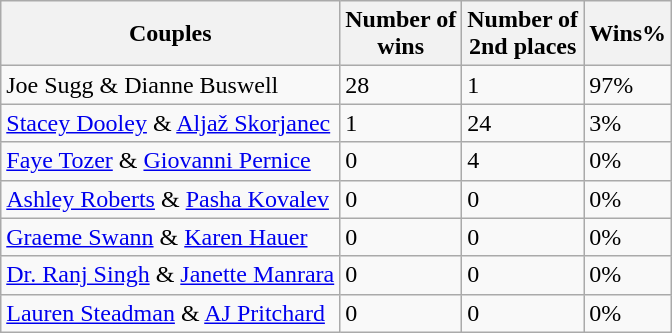<table class="wikitable">
<tr>
<th>Couples</th>
<th>Number of<br>wins</th>
<th>Number of<br>2nd places</th>
<th>Wins%</th>
</tr>
<tr>
<td>Joe Sugg & Dianne Buswell</td>
<td>28</td>
<td>1</td>
<td>97%</td>
</tr>
<tr>
<td><a href='#'>Stacey Dooley</a> & <a href='#'>Aljaž Skorjanec</a></td>
<td>1</td>
<td>24</td>
<td>3%</td>
</tr>
<tr>
<td><a href='#'>Faye Tozer</a> & <a href='#'>Giovanni Pernice</a></td>
<td>0</td>
<td>4</td>
<td>0%</td>
</tr>
<tr>
<td><a href='#'>Ashley Roberts</a> & <a href='#'>Pasha Kovalev</a></td>
<td>0</td>
<td>0</td>
<td>0%</td>
</tr>
<tr>
<td><a href='#'>Graeme Swann</a> & <a href='#'>Karen Hauer</a></td>
<td>0</td>
<td>0</td>
<td>0%</td>
</tr>
<tr>
<td><a href='#'>Dr. Ranj Singh</a> & <a href='#'>Janette Manrara</a></td>
<td>0</td>
<td>0</td>
<td>0%</td>
</tr>
<tr>
<td><a href='#'>Lauren Steadman</a> & <a href='#'>AJ Pritchard</a></td>
<td>0</td>
<td>0</td>
<td>0%</td>
</tr>
</table>
